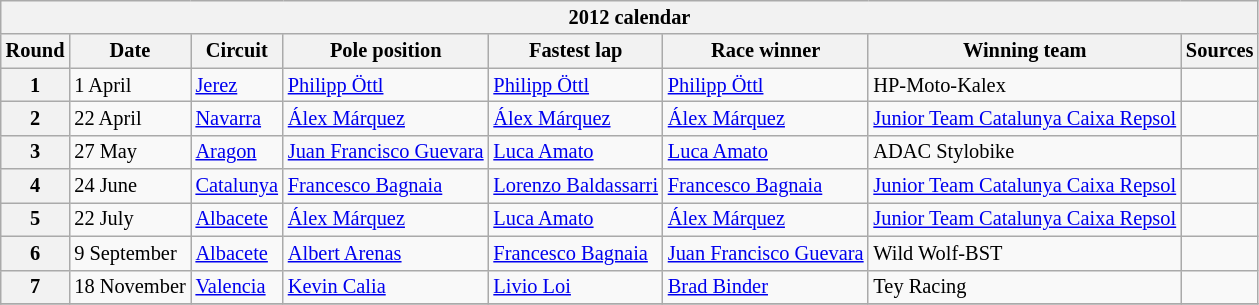<table class="wikitable" style="font-size: 85%">
<tr>
<th colspan=8>2012 calendar</th>
</tr>
<tr>
<th>Round</th>
<th>Date</th>
<th>Circuit</th>
<th>Pole position</th>
<th>Fastest lap</th>
<th>Race winner</th>
<th>Winning team</th>
<th>Sources</th>
</tr>
<tr>
<th>1</th>
<td>1 April</td>
<td> <a href='#'>Jerez</a></td>
<td> <a href='#'>Philipp Öttl</a></td>
<td> <a href='#'>Philipp Öttl</a></td>
<td> <a href='#'>Philipp Öttl</a></td>
<td>HP-Moto-Kalex</td>
<td align=center></td>
</tr>
<tr>
<th>2</th>
<td>22 April</td>
<td> <a href='#'>Navarra</a></td>
<td> <a href='#'>Álex Márquez</a></td>
<td> <a href='#'>Álex Márquez</a></td>
<td> <a href='#'>Álex Márquez</a></td>
<td><a href='#'>Junior Team Catalunya Caixa Repsol</a></td>
<td align=center></td>
</tr>
<tr>
<th>3</th>
<td>27 May</td>
<td> <a href='#'>Aragon</a></td>
<td> <a href='#'>Juan Francisco Guevara</a></td>
<td> <a href='#'>Luca Amato</a></td>
<td> <a href='#'>Luca Amato</a></td>
<td>ADAC Stylobike</td>
<td align=center></td>
</tr>
<tr>
<th>4</th>
<td>24 June</td>
<td> <a href='#'>Catalunya</a></td>
<td> <a href='#'>Francesco Bagnaia</a></td>
<td> <a href='#'>Lorenzo Baldassarri</a></td>
<td> <a href='#'>Francesco Bagnaia</a></td>
<td><a href='#'>Junior Team Catalunya Caixa Repsol</a></td>
<td align=center></td>
</tr>
<tr>
<th>5</th>
<td>22 July</td>
<td> <a href='#'>Albacete</a></td>
<td> <a href='#'>Álex Márquez</a></td>
<td> <a href='#'>Luca Amato</a></td>
<td> <a href='#'>Álex Márquez</a></td>
<td><a href='#'>Junior Team Catalunya Caixa Repsol</a></td>
<td align=center></td>
</tr>
<tr>
<th>6</th>
<td>9 September</td>
<td> <a href='#'>Albacete</a></td>
<td> <a href='#'>Albert Arenas</a></td>
<td> <a href='#'>Francesco Bagnaia</a></td>
<td> <a href='#'>Juan Francisco Guevara</a></td>
<td>Wild Wolf-BST</td>
<td align=center></td>
</tr>
<tr>
<th>7</th>
<td>18 November</td>
<td> <a href='#'>Valencia</a></td>
<td> <a href='#'>Kevin Calia</a></td>
<td> <a href='#'>Livio Loi</a></td>
<td> <a href='#'>Brad Binder</a></td>
<td>Tey Racing</td>
<td align=center></td>
</tr>
<tr>
</tr>
</table>
